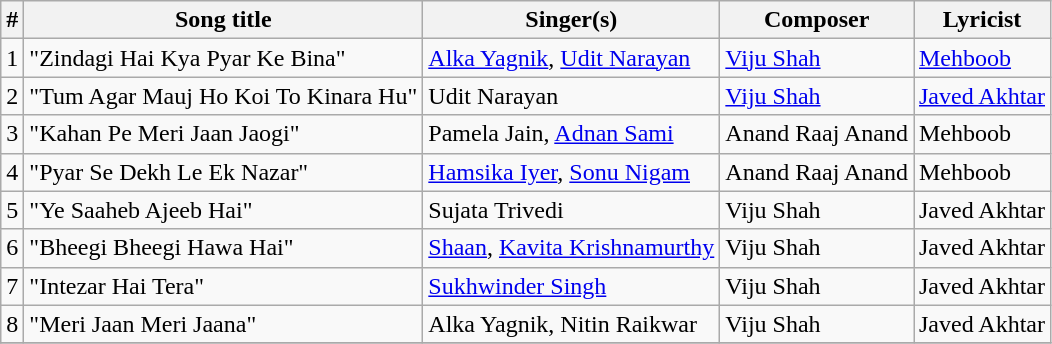<table class="wikitable">
<tr>
<th>#</th>
<th>Song title</th>
<th>Singer(s)</th>
<th>Composer</th>
<th>Lyricist</th>
</tr>
<tr>
<td>1</td>
<td>"Zindagi Hai Kya Pyar Ke Bina"</td>
<td><a href='#'>Alka Yagnik</a>, <a href='#'>Udit Narayan</a></td>
<td><a href='#'>Viju Shah</a></td>
<td><a href='#'>Mehboob</a></td>
</tr>
<tr>
<td>2</td>
<td>"Tum Agar Mauj Ho Koi To Kinara Hu"</td>
<td>Udit Narayan</td>
<td><a href='#'>Viju Shah</a></td>
<td><a href='#'>Javed Akhtar</a></td>
</tr>
<tr>
<td>3</td>
<td>"Kahan Pe Meri Jaan Jaogi"</td>
<td>Pamela Jain, <a href='#'>Adnan Sami</a></td>
<td>Anand Raaj Anand</td>
<td>Mehboob</td>
</tr>
<tr>
<td>4</td>
<td>"Pyar Se Dekh Le Ek Nazar"</td>
<td><a href='#'>Hamsika Iyer</a>, <a href='#'>Sonu Nigam</a></td>
<td>Anand Raaj Anand</td>
<td>Mehboob</td>
</tr>
<tr>
<td>5</td>
<td>"Ye Saaheb Ajeeb Hai"</td>
<td>Sujata Trivedi</td>
<td>Viju Shah</td>
<td>Javed Akhtar</td>
</tr>
<tr>
<td>6</td>
<td>"Bheegi Bheegi Hawa Hai"</td>
<td><a href='#'>Shaan</a>, <a href='#'>Kavita Krishnamurthy</a></td>
<td>Viju Shah</td>
<td>Javed Akhtar</td>
</tr>
<tr>
<td>7</td>
<td>"Intezar Hai Tera"</td>
<td><a href='#'>Sukhwinder Singh</a></td>
<td>Viju Shah</td>
<td>Javed Akhtar</td>
</tr>
<tr>
<td>8</td>
<td>"Meri Jaan Meri Jaana"</td>
<td>Alka Yagnik, Nitin Raikwar</td>
<td>Viju Shah</td>
<td>Javed Akhtar</td>
</tr>
<tr>
</tr>
</table>
